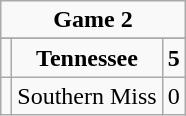<table class="wikitable">
<tr style="text-align:center;">
<td colspan="3"><strong>Game 2</strong></td>
</tr>
<tr style="text-align:center;">
</tr>
<tr style="text-align:center;">
<td></td>
<td><strong>Tennessee</strong></td>
<td><strong>5</strong></td>
</tr>
<tr style="text-align:center;">
<td></td>
<td>Southern Miss</td>
<td>0</td>
</tr>
</table>
